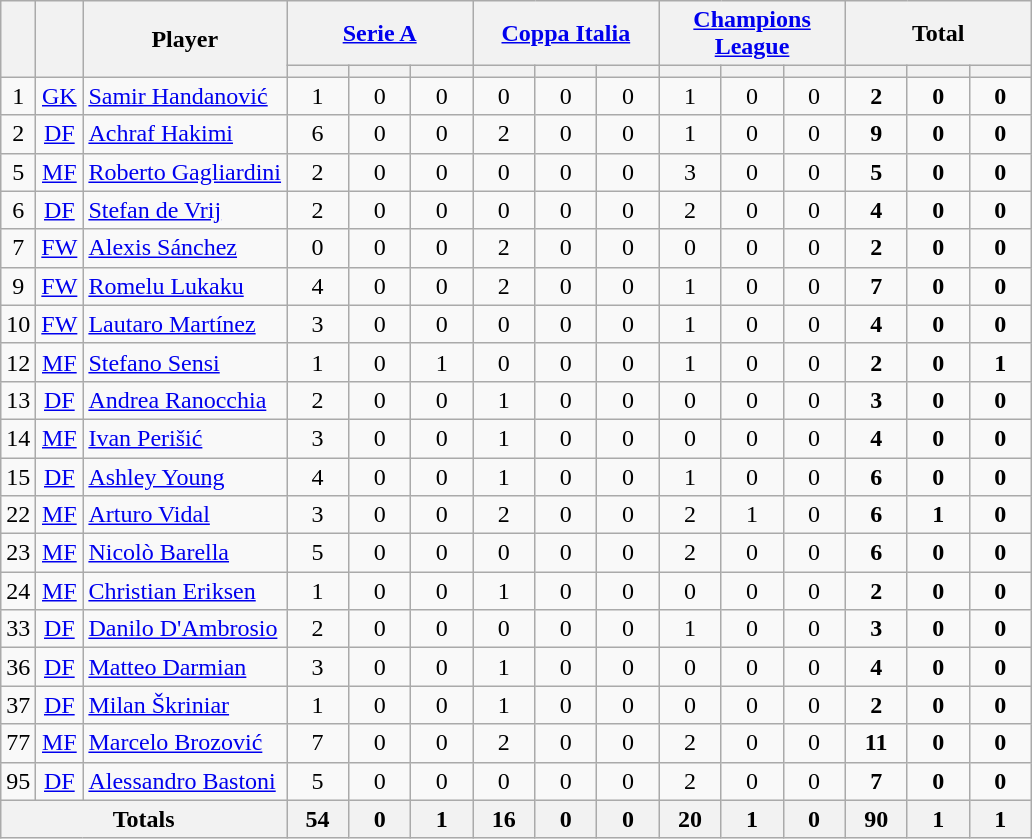<table class="wikitable" style="text-align:center;">
<tr>
<th rowspan="2" !width=15></th>
<th rowspan="2" !width=15></th>
<th rowspan="2" !width=120>Player</th>
<th colspan="3"><a href='#'>Serie A</a></th>
<th colspan="3"><a href='#'>Coppa Italia</a></th>
<th colspan="3"><a href='#'>Champions League</a></th>
<th colspan="3">Total</th>
</tr>
<tr>
<th width=34; background:#fe9;"></th>
<th width=34; background:#fe9;"></th>
<th width=34; background:#ff8888;"></th>
<th width=34; background:#fe9;"></th>
<th width=34; background:#fe9;"></th>
<th width=34; background:#ff8888;"></th>
<th width=34; background:#fe9;"></th>
<th width=34; background:#fe9;"></th>
<th width=34; background:#ff8888;"></th>
<th width=34; background:#fe9;"></th>
<th width=34; background:#fe9;"></th>
<th width=34; background:#ff8888;"></th>
</tr>
<tr>
<td>1</td>
<td><a href='#'>GK</a></td>
<td align=left> <a href='#'>Samir Handanović</a></td>
<td>1</td>
<td>0</td>
<td>0</td>
<td>0</td>
<td>0</td>
<td>0</td>
<td>1</td>
<td>0</td>
<td>0</td>
<td><strong>2</strong></td>
<td><strong>0</strong></td>
<td><strong>0</strong></td>
</tr>
<tr>
<td>2</td>
<td><a href='#'>DF</a></td>
<td align=left> <a href='#'>Achraf Hakimi</a></td>
<td>6</td>
<td>0</td>
<td>0</td>
<td>2</td>
<td>0</td>
<td>0</td>
<td>1</td>
<td>0</td>
<td>0</td>
<td><strong>9</strong></td>
<td><strong>0</strong></td>
<td><strong>0</strong></td>
</tr>
<tr>
<td>5</td>
<td><a href='#'>MF</a></td>
<td align=left> <a href='#'>Roberto Gagliardini</a></td>
<td>2</td>
<td>0</td>
<td>0</td>
<td>0</td>
<td>0</td>
<td>0</td>
<td>3</td>
<td>0</td>
<td>0</td>
<td><strong>5</strong></td>
<td><strong>0</strong></td>
<td><strong>0</strong></td>
</tr>
<tr>
<td>6</td>
<td><a href='#'>DF</a></td>
<td align=left> <a href='#'>Stefan de Vrij</a></td>
<td>2</td>
<td>0</td>
<td>0</td>
<td>0</td>
<td>0</td>
<td>0</td>
<td>2</td>
<td>0</td>
<td>0</td>
<td><strong>4</strong></td>
<td><strong>0</strong></td>
<td><strong>0</strong></td>
</tr>
<tr>
<td>7</td>
<td><a href='#'>FW</a></td>
<td align=left> <a href='#'>Alexis Sánchez</a></td>
<td>0</td>
<td>0</td>
<td>0</td>
<td>2</td>
<td>0</td>
<td>0</td>
<td>0</td>
<td>0</td>
<td>0</td>
<td><strong>2</strong></td>
<td><strong>0</strong></td>
<td><strong>0</strong></td>
</tr>
<tr>
<td>9</td>
<td><a href='#'>FW</a></td>
<td align=left> <a href='#'>Romelu Lukaku</a></td>
<td>4</td>
<td>0</td>
<td>0</td>
<td>2</td>
<td>0</td>
<td>0</td>
<td>1</td>
<td>0</td>
<td>0</td>
<td><strong>7</strong></td>
<td><strong>0</strong></td>
<td><strong>0</strong></td>
</tr>
<tr>
<td>10</td>
<td><a href='#'>FW</a></td>
<td align=left> <a href='#'>Lautaro Martínez</a></td>
<td>3</td>
<td>0</td>
<td>0</td>
<td>0</td>
<td>0</td>
<td>0</td>
<td>1</td>
<td>0</td>
<td>0</td>
<td><strong>4</strong></td>
<td><strong>0</strong></td>
<td><strong>0</strong></td>
</tr>
<tr>
<td>12</td>
<td><a href='#'>MF</a></td>
<td align=left> <a href='#'>Stefano Sensi</a></td>
<td>1</td>
<td>0</td>
<td>1</td>
<td>0</td>
<td>0</td>
<td>0</td>
<td>1</td>
<td>0</td>
<td>0</td>
<td><strong>2</strong></td>
<td><strong>0</strong></td>
<td><strong>1</strong></td>
</tr>
<tr>
<td>13</td>
<td><a href='#'>DF</a></td>
<td align=left> <a href='#'>Andrea Ranocchia</a></td>
<td>2</td>
<td>0</td>
<td>0</td>
<td>1</td>
<td>0</td>
<td>0</td>
<td>0</td>
<td>0</td>
<td>0</td>
<td><strong>3</strong></td>
<td><strong>0</strong></td>
<td><strong>0</strong></td>
</tr>
<tr>
<td>14</td>
<td><a href='#'>MF</a></td>
<td align=left> <a href='#'>Ivan Perišić</a></td>
<td>3</td>
<td>0</td>
<td>0</td>
<td>1</td>
<td>0</td>
<td>0</td>
<td>0</td>
<td>0</td>
<td>0</td>
<td><strong>4</strong></td>
<td><strong>0</strong></td>
<td><strong>0</strong></td>
</tr>
<tr>
<td>15</td>
<td><a href='#'>DF</a></td>
<td align=left> <a href='#'>Ashley Young</a></td>
<td>4</td>
<td>0</td>
<td>0</td>
<td>1</td>
<td>0</td>
<td>0</td>
<td>1</td>
<td>0</td>
<td>0</td>
<td><strong>6</strong></td>
<td><strong>0</strong></td>
<td><strong>0</strong></td>
</tr>
<tr>
<td>22</td>
<td><a href='#'>MF</a></td>
<td align=left> <a href='#'>Arturo Vidal</a></td>
<td>3</td>
<td>0</td>
<td>0</td>
<td>2</td>
<td>0</td>
<td>0</td>
<td>2</td>
<td>1</td>
<td>0</td>
<td><strong>6</strong></td>
<td><strong>1</strong></td>
<td><strong>0</strong></td>
</tr>
<tr>
<td>23</td>
<td><a href='#'>MF</a></td>
<td align=left> <a href='#'>Nicolò Barella</a></td>
<td>5</td>
<td>0</td>
<td>0</td>
<td>0</td>
<td>0</td>
<td>0</td>
<td>2</td>
<td>0</td>
<td>0</td>
<td><strong>6</strong></td>
<td><strong>0</strong></td>
<td><strong>0</strong></td>
</tr>
<tr>
<td>24</td>
<td><a href='#'>MF</a></td>
<td align=left> <a href='#'>Christian Eriksen</a></td>
<td>1</td>
<td>0</td>
<td>0</td>
<td>1</td>
<td>0</td>
<td>0</td>
<td>0</td>
<td>0</td>
<td>0</td>
<td><strong>2</strong></td>
<td><strong>0</strong></td>
<td><strong>0</strong></td>
</tr>
<tr>
<td>33</td>
<td><a href='#'>DF</a></td>
<td align=left> <a href='#'>Danilo D'Ambrosio</a></td>
<td>2</td>
<td>0</td>
<td>0</td>
<td>0</td>
<td>0</td>
<td>0</td>
<td>1</td>
<td>0</td>
<td>0</td>
<td><strong>3</strong></td>
<td><strong>0</strong></td>
<td><strong>0</strong></td>
</tr>
<tr>
<td>36</td>
<td><a href='#'>DF</a></td>
<td align=left> <a href='#'>Matteo Darmian</a></td>
<td>3</td>
<td>0</td>
<td>0</td>
<td>1</td>
<td>0</td>
<td>0</td>
<td>0</td>
<td>0</td>
<td>0</td>
<td><strong>4</strong></td>
<td><strong>0</strong></td>
<td><strong>0</strong></td>
</tr>
<tr>
<td>37</td>
<td><a href='#'>DF</a></td>
<td align=left> <a href='#'>Milan Škriniar</a></td>
<td>1</td>
<td>0</td>
<td>0</td>
<td>1</td>
<td>0</td>
<td>0</td>
<td>0</td>
<td>0</td>
<td>0</td>
<td><strong>2</strong></td>
<td><strong>0</strong></td>
<td><strong>0</strong></td>
</tr>
<tr>
<td>77</td>
<td><a href='#'>MF</a></td>
<td align=left> <a href='#'>Marcelo Brozović</a></td>
<td>7</td>
<td>0</td>
<td>0</td>
<td>2</td>
<td>0</td>
<td>0</td>
<td>2</td>
<td>0</td>
<td>0</td>
<td><strong>11</strong></td>
<td><strong>0</strong></td>
<td><strong>0</strong></td>
</tr>
<tr>
<td>95</td>
<td><a href='#'>DF</a></td>
<td align=left> <a href='#'>Alessandro Bastoni</a></td>
<td>5</td>
<td>0</td>
<td>0</td>
<td>0</td>
<td>0</td>
<td>0</td>
<td>2</td>
<td>0</td>
<td>0</td>
<td><strong>7</strong></td>
<td><strong>0</strong></td>
<td><strong>0</strong></td>
</tr>
<tr>
<th colspan=3>Totals</th>
<th>54</th>
<th>0</th>
<th>1</th>
<th>16</th>
<th>0</th>
<th>0</th>
<th>20</th>
<th>1</th>
<th>0</th>
<th>90</th>
<th>1</th>
<th>1</th>
</tr>
</table>
